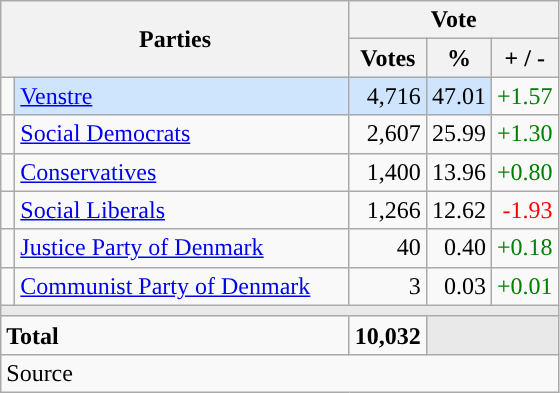<table class="wikitable" style="text-align:right;">
<tr>
<th style="text-align:centre;" rowspan="2" colspan="2" width="225">Parties</th>
<th colspan="3">Vote</th>
</tr>
<tr>
<th width="15">Votes</th>
<th width="15">%</th>
<th width="15">+ / -</th>
</tr>
<tr>
<td width="2" style="color:inherit;background:"></td>
<td bgcolor=#cfe5fe  align="left"><a href='#'>Venstre</a></td>
<td bgcolor=#cfe5fe>4,716</td>
<td bgcolor=#cfe5fe>47.01</td>
<td style=color:green;>+1.57</td>
</tr>
<tr>
<td width="2" style="color:inherit;background:"></td>
<td align="left"><a href='#'>Social Democrats</a></td>
<td>2,607</td>
<td>25.99</td>
<td style=color:green;>+1.30</td>
</tr>
<tr>
<td width="2" style="color:inherit;background:"></td>
<td align="left"><a href='#'>Conservatives</a></td>
<td>1,400</td>
<td>13.96</td>
<td style=color:green;>+0.80</td>
</tr>
<tr>
<td width="2" style="color:inherit;background:"></td>
<td align="left"><a href='#'>Social Liberals</a></td>
<td>1,266</td>
<td>12.62</td>
<td style=color:red;>-1.93</td>
</tr>
<tr>
<td width="2" style="color:inherit;background:"></td>
<td align="left"><a href='#'>Justice Party of Denmark</a></td>
<td>40</td>
<td>0.40</td>
<td style=color:green;>+0.18</td>
</tr>
<tr>
<td width="2" style="color:inherit;background:"></td>
<td align="left"><a href='#'>Communist Party of Denmark</a></td>
<td>3</td>
<td>0.03</td>
<td style=color:green;>+0.01</td>
</tr>
<tr>
<td colspan="7" bgcolor="#E9E9E9"></td>
</tr>
<tr>
<td align="left" colspan="2"><strong>Total</strong></td>
<td><strong>10,032</strong></td>
<td bgcolor="#E9E9E9" colspan="2"></td>
</tr>
<tr>
<td align="left" colspan="6">Source</td>
</tr>
</table>
